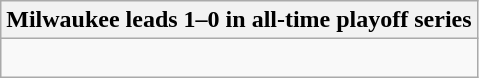<table class="wikitable collapsible collapsed">
<tr>
<th>Milwaukee leads 1–0 in all-time playoff series</th>
</tr>
<tr>
<td><br></td>
</tr>
</table>
